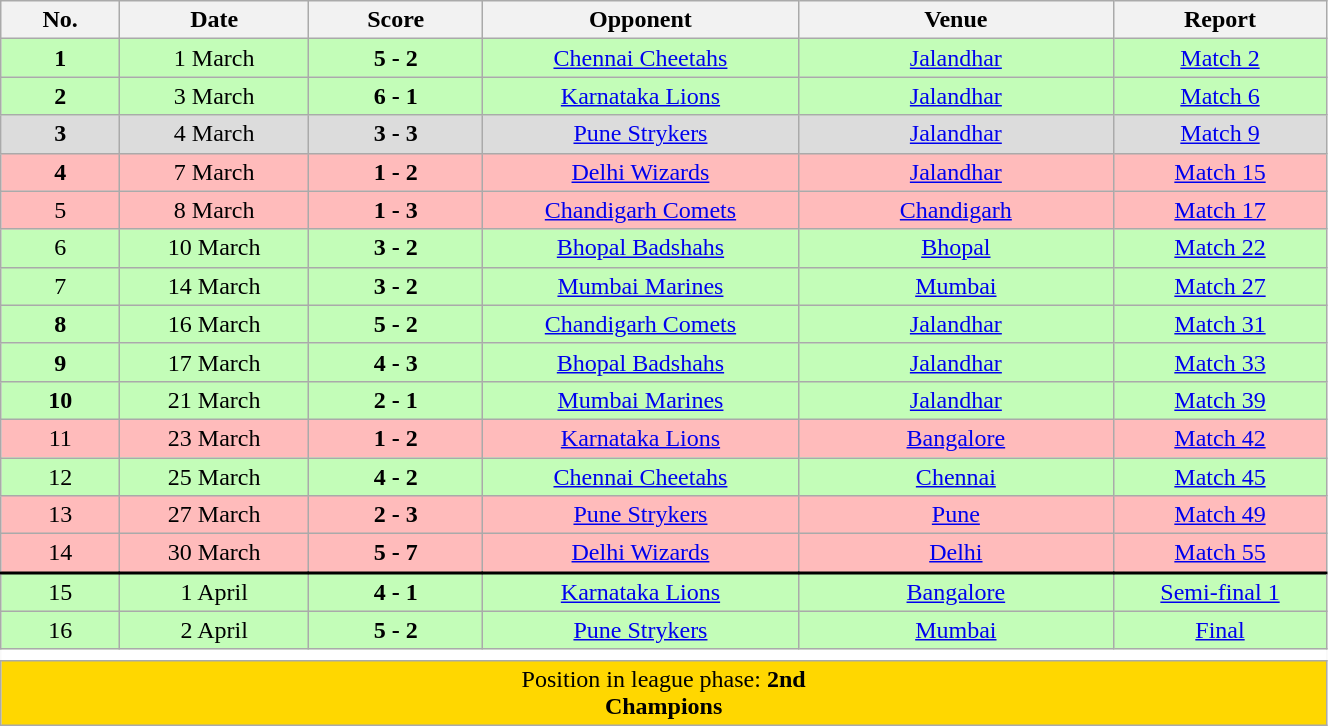<table class=wikitable style="width:70%;text-align:center; border:none">
<tr>
<th width=10>No.</th>
<th width=15>Date</th>
<th width=25>Score</th>
<th width=35>Opponent</th>
<th width=15>Venue</th>
<th width=15>Report</th>
</tr>
<tr style="background:#c3fdb8;">
<td><strong>1</strong></td>
<td>1 March</td>
<td><strong>5 - 2</strong></td>
<td><a href='#'>Chennai Cheetahs</a></td>
<td><a href='#'>Jalandhar</a></td>
<td><a href='#'>Match 2</a></td>
</tr>
<tr style="background:#c3fdb8;">
<td><strong>2</strong></td>
<td>3 March</td>
<td><strong>6 - 1</strong></td>
<td><a href='#'>Karnataka Lions</a></td>
<td><a href='#'>Jalandhar</a></td>
<td><a href='#'>Match 6</a></td>
</tr>
<tr style="background:#dcdcdc;">
<td><strong>3</strong></td>
<td>4 March</td>
<td><strong>3 - 3</strong></td>
<td><a href='#'>Pune Strykers</a></td>
<td><a href='#'>Jalandhar</a></td>
<td><a href='#'>Match 9</a></td>
</tr>
<tr style="background:#fbb;">
<td><strong>4</strong></td>
<td>7 March</td>
<td><strong>1 - 2</strong></td>
<td><a href='#'>Delhi Wizards</a></td>
<td><a href='#'>Jalandhar</a></td>
<td><a href='#'>Match 15</a></td>
</tr>
<tr style="background:#fbb;">
<td>5</td>
<td>8 March</td>
<td><strong>1 - 3</strong></td>
<td><a href='#'>Chandigarh Comets</a></td>
<td><a href='#'>Chandigarh</a></td>
<td><a href='#'>Match 17</a></td>
</tr>
<tr style="background:#c3fdb8;">
<td>6</td>
<td>10 March</td>
<td><strong>3 - 2</strong></td>
<td><a href='#'>Bhopal Badshahs</a></td>
<td><a href='#'>Bhopal</a></td>
<td><a href='#'>Match 22</a></td>
</tr>
<tr style="background:#c3fdb8;">
<td>7</td>
<td>14 March</td>
<td><strong>3 - 2</strong></td>
<td><a href='#'>Mumbai Marines</a></td>
<td><a href='#'>Mumbai</a></td>
<td><a href='#'>Match 27</a></td>
</tr>
<tr style="background:#c3fdb8;">
<td><strong>8</strong></td>
<td>16 March</td>
<td><strong>5 - 2</strong></td>
<td><a href='#'>Chandigarh Comets</a></td>
<td><a href='#'>Jalandhar</a></td>
<td><a href='#'>Match 31</a></td>
</tr>
<tr style="background:#c3fdb8;">
<td><strong>9</strong></td>
<td>17 March</td>
<td><strong>4 - 3</strong></td>
<td><a href='#'>Bhopal Badshahs</a></td>
<td><a href='#'>Jalandhar</a></td>
<td><a href='#'>Match 33</a></td>
</tr>
<tr style="background:#c3fdb8;">
<td><strong>10</strong></td>
<td>21 March</td>
<td><strong>2 - 1</strong></td>
<td><a href='#'>Mumbai Marines</a></td>
<td><a href='#'>Jalandhar</a></td>
<td><a href='#'>Match 39</a></td>
</tr>
<tr style="background:#fbb;">
<td>11</td>
<td>23 March</td>
<td><strong>1 - 2</strong></td>
<td><a href='#'>Karnataka Lions</a></td>
<td><a href='#'>Bangalore</a></td>
<td><a href='#'>Match 42</a></td>
</tr>
<tr style="background:#c3fdb8;">
<td>12</td>
<td>25 March</td>
<td><strong>4 - 2</strong></td>
<td><a href='#'>Chennai Cheetahs</a></td>
<td><a href='#'>Chennai</a></td>
<td><a href='#'>Match 45</a></td>
</tr>
<tr style="background:#fbb;">
<td>13</td>
<td>27 March</td>
<td><strong>2 - 3</strong></td>
<td><a href='#'>Pune Strykers</a></td>
<td><a href='#'>Pune</a></td>
<td><a href='#'>Match 49</a></td>
</tr>
<tr style="background:#fbb;">
<td>14</td>
<td>30 March</td>
<td><strong>5 - 7</strong></td>
<td><a href='#'>Delhi Wizards</a></td>
<td><a href='#'>Delhi</a></td>
<td><a href='#'>Match 55</a></td>
</tr>
<tr style="border-top:2px solid black; background:#c3fdb8;">
<td>15</td>
<td>1 April</td>
<td><strong>4 - 1</strong></td>
<td><a href='#'>Karnataka Lions</a></td>
<td><a href='#'>Bangalore</a></td>
<td><a href='#'>Semi-final 1</a></td>
</tr>
<tr style="background:#c3fdb8;">
<td>16</td>
<td>2 April</td>
<td><strong>5 - 2</strong></td>
<td><a href='#'>Pune Strykers</a></td>
<td><a href='#'>Mumbai</a></td>
<td><a href='#'>Final</a></td>
</tr>
<tr>
<td colspan="6" style="background:#ffffff; border:none"></td>
</tr>
<tr style="background:gold">
<td colspan="6">Position in league phase: <strong>2nd</strong><br><strong>Champions</strong></td>
</tr>
</table>
